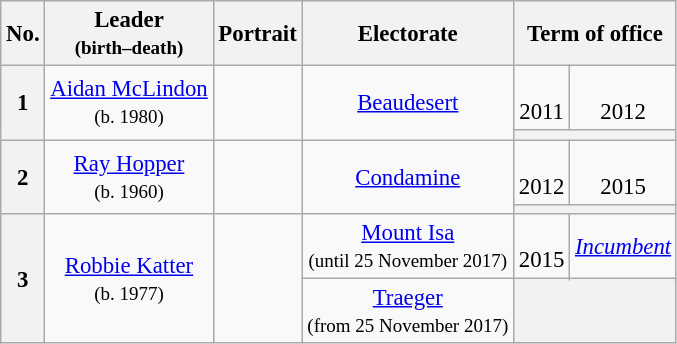<table class="wikitable" style="text-align:center; font-size: 95%">
<tr>
<th>No.</th>
<th>Leader<br><small>(birth–death)</small></th>
<th>Portrait</th>
<th>Electorate</th>
<th colspan=2 scope="col">Term of office</th>
</tr>
<tr>
<th rowspan=2>1</th>
<td rowspan=2><a href='#'>Aidan McLindon</a><br><small>(b. 1980)</small></td>
<td rowspan=2></td>
<td rowspan=2><a href='#'>Beaudesert</a></td>
<td><br>2011</td>
<td><br>2012</td>
</tr>
<tr>
<th colspan=2 style="font-size:90%; font-weight:normal"></th>
</tr>
<tr>
<th rowspan=2>2</th>
<td rowspan=2><a href='#'>Ray Hopper</a><br><small>(b. 1960)</small></td>
<td rowspan=2></td>
<td rowspan=2><a href='#'>Condamine</a></td>
<td><br>2012</td>
<td><br>2015</td>
</tr>
<tr>
<th colspan=2 style="font-size:90%; font-weight:normal"></th>
</tr>
<tr>
<th rowspan=3>3</th>
<td rowspan=3><a href='#'>Robbie Katter</a><br><small>(b. 1977)</small></td>
<td rowspan=3></td>
<td><a href='#'>Mount Isa</a><br><small>(until 25 November 2017)</small></td>
<td rowspan=2><br>2015</td>
<td rowspan=2><em><a href='#'>Incumbent</a></em></td>
</tr>
<tr>
<td rowspan=2><a href='#'>Traeger</a><br><small>(from 25 November 2017)</small></td>
</tr>
<tr>
<th colspan=2 style="font-size:90%; font-weight:normal"></th>
</tr>
</table>
